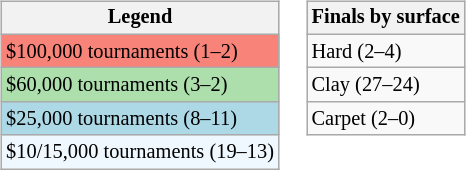<table>
<tr valign=top>
<td><br><table class=wikitable style=font-size:85%>
<tr>
<th>Legend</th>
</tr>
<tr style=background:#f88379;>
<td>$100,000 tournaments (1–2)</td>
</tr>
<tr style=background:#addfad;>
<td>$60,000 tournaments (3–2)</td>
</tr>
<tr style=background:lightblue;>
<td>$25,000 tournaments (8–11)</td>
</tr>
<tr style=background:#f0f8ff;>
<td>$10/15,000 tournaments (19–13)</td>
</tr>
</table>
</td>
<td><br><table class=wikitable style=font-size:85%>
<tr>
<th>Finals by surface</th>
</tr>
<tr>
<td>Hard (2–4)</td>
</tr>
<tr>
<td>Clay (27–24)</td>
</tr>
<tr>
<td>Carpet (2–0)</td>
</tr>
</table>
</td>
</tr>
</table>
